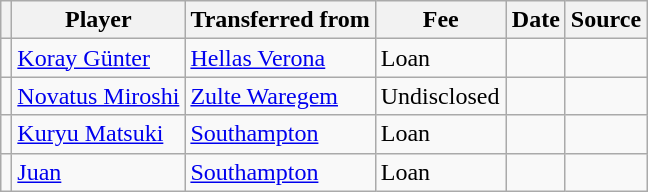<table class="wikitable plainrowheaders sortable">
<tr>
<th></th>
<th scope="col">Player</th>
<th>Transferred from</th>
<th style="width: 80px;">Fee</th>
<th scope="col">Date</th>
<th scope="col">Source</th>
</tr>
<tr>
<td align="center"></td>
<td> <a href='#'>Koray Günter</a></td>
<td> <a href='#'>Hellas Verona</a></td>
<td>Loan</td>
<td></td>
<td></td>
</tr>
<tr>
<td align="center"></td>
<td> <a href='#'>Novatus Miroshi</a></td>
<td> <a href='#'>Zulte Waregem</a></td>
<td>Undisclosed</td>
<td></td>
<td></td>
</tr>
<tr>
<td align="center"></td>
<td> <a href='#'>Kuryu Matsuki</a></td>
<td> <a href='#'>Southampton</a></td>
<td>Loan</td>
<td></td>
<td></td>
</tr>
<tr>
<td align="center"></td>
<td> <a href='#'>Juan</a></td>
<td> <a href='#'>Southampton</a></td>
<td>Loan</td>
<td></td>
<td></td>
</tr>
</table>
